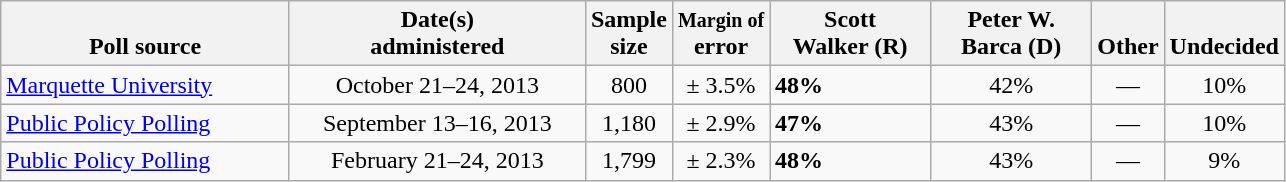<table class="wikitable">
<tr valign= bottom>
<th style="width:185px;">Poll source</th>
<th style="width:190px;">Date(s)<br>administered</th>
<th class=small>Sample<br>size</th>
<th><small>Margin of</small><br>error</th>
<th style="width:100px;">Scott<br>Walker (R)</th>
<th style="width:100px;">Peter W.<br>Barca (D)</th>
<th style="width:40px;">Other</th>
<th style="width:40px;">Undecided</th>
</tr>
<tr>
<td><a href='#'>Marquette University</a></td>
<td align=center>October 21–24, 2013</td>
<td align=center>800</td>
<td align=center>± 3.5%</td>
<td><strong>48%</strong></td>
<td align=center>42%</td>
<td align=center>—</td>
<td align=center>10%</td>
</tr>
<tr>
<td><a href='#'>Public Policy Polling</a></td>
<td align=center>September 13–16, 2013</td>
<td align=center>1,180</td>
<td align=center>± 2.9%</td>
<td><strong>47%</strong></td>
<td align=center>43%</td>
<td align=center>—</td>
<td align=center>10%</td>
</tr>
<tr>
<td><a href='#'>Public Policy Polling</a></td>
<td align=center>February 21–24, 2013</td>
<td align=center>1,799</td>
<td align=center>± 2.3%</td>
<td><strong>48%</strong></td>
<td align=center>43%</td>
<td align=center>—</td>
<td align=center>9%</td>
</tr>
</table>
